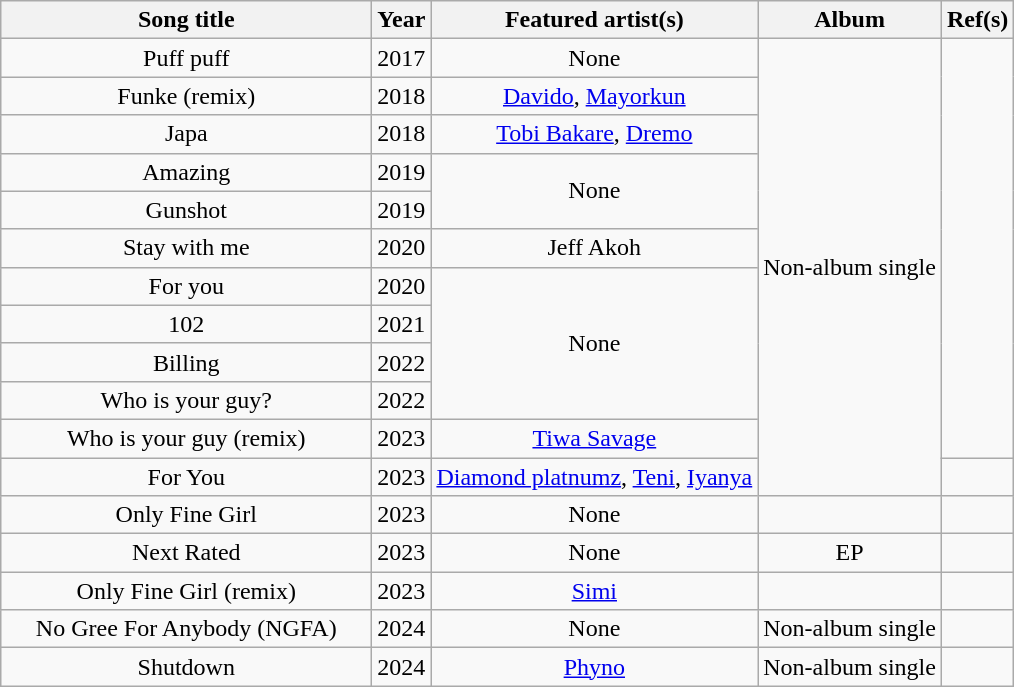<table class="wikitable sortable plainrowheaders" style="text-align:center;">
<tr>
<th scope="col" style="width:15em;">Song title</th>
<th scope="col">Year</th>
<th scope="col">Featured artist(s)</th>
<th scope="col">Album</th>
<th>Ref(s)</th>
</tr>
<tr>
<td>Puff puff</td>
<td>2017</td>
<td>None</td>
<td rowspan="12">Non-album single</td>
<td rowspan="11"></td>
</tr>
<tr>
<td>Funke (remix)</td>
<td>2018</td>
<td><a href='#'>Davido</a>, <a href='#'>Mayorkun</a></td>
</tr>
<tr>
<td>Japa</td>
<td>2018</td>
<td><a href='#'>Tobi Bakare</a>, <a href='#'>Dremo</a></td>
</tr>
<tr>
<td>Amazing</td>
<td>2019</td>
<td rowspan="2">None</td>
</tr>
<tr>
<td>Gunshot</td>
<td>2019</td>
</tr>
<tr>
<td>Stay with me</td>
<td>2020</td>
<td>Jeff Akoh</td>
</tr>
<tr>
<td>For you</td>
<td>2020</td>
<td rowspan="4">None</td>
</tr>
<tr>
<td>102</td>
<td>2021</td>
</tr>
<tr>
<td>Billing</td>
<td>2022</td>
</tr>
<tr>
<td>Who is your guy?</td>
<td>2022</td>
</tr>
<tr>
<td>Who is your guy (remix)</td>
<td>2023</td>
<td><a href='#'>Tiwa Savage</a></td>
</tr>
<tr>
<td>For You</td>
<td>2023</td>
<td><a href='#'>Diamond platnumz</a>, <a href='#'>Teni</a>, <a href='#'>Iyanya</a></td>
<td></td>
</tr>
<tr>
<td>Only Fine Girl</td>
<td>2023</td>
<td>None</td>
<td></td>
<td></td>
</tr>
<tr>
<td>Next Rated</td>
<td>2023</td>
<td>None</td>
<td>EP</td>
<td></td>
</tr>
<tr>
<td>Only Fine Girl (remix)</td>
<td>2023</td>
<td><a href='#'>Simi</a></td>
<td></td>
<td></td>
</tr>
<tr>
<td>No Gree For Anybody (NGFA)</td>
<td>2024</td>
<td>None</td>
<td>Non-album single</td>
<td></td>
</tr>
<tr>
<td>Shutdown</td>
<td>2024</td>
<td><a href='#'>Phyno</a></td>
<td>Non-album single</td>
<td></td>
</tr>
</table>
